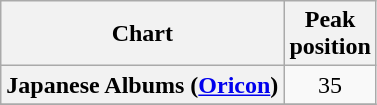<table class="wikitable plainrowheaders sortable" style="text-align:center;" border="1">
<tr>
<th scope="col">Chart</th>
<th scope="col">Peak<br>position</th>
</tr>
<tr>
<th scope="row">Japanese Albums (<a href='#'>Oricon</a>)</th>
<td>35</td>
</tr>
<tr>
</tr>
</table>
